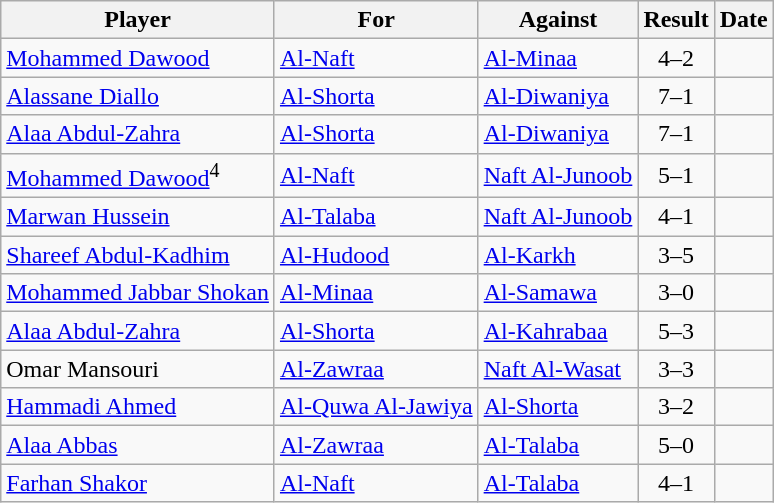<table class="wikitable sortable">
<tr>
<th>Player</th>
<th>For</th>
<th>Against</th>
<th align=center>Result</th>
<th>Date</th>
</tr>
<tr>
<td> <a href='#'>Mohammed Dawood</a></td>
<td><a href='#'>Al-Naft</a></td>
<td><a href='#'>Al-Minaa</a></td>
<td align="center">4–2</td>
<td></td>
</tr>
<tr>
<td> <a href='#'>Alassane Diallo</a></td>
<td><a href='#'>Al-Shorta</a></td>
<td><a href='#'>Al-Diwaniya</a></td>
<td align="center">7–1</td>
<td></td>
</tr>
<tr>
<td> <a href='#'>Alaa Abdul-Zahra</a></td>
<td><a href='#'>Al-Shorta</a></td>
<td><a href='#'>Al-Diwaniya</a></td>
<td align="center">7–1</td>
<td></td>
</tr>
<tr>
<td> <a href='#'>Mohammed Dawood</a><sup>4</sup></td>
<td><a href='#'>Al-Naft</a></td>
<td><a href='#'>Naft Al-Junoob</a></td>
<td align="center">5–1</td>
<td></td>
</tr>
<tr>
<td> <a href='#'>Marwan Hussein</a></td>
<td><a href='#'>Al-Talaba</a></td>
<td><a href='#'>Naft Al-Junoob</a></td>
<td align="center">4–1</td>
<td></td>
</tr>
<tr>
<td> <a href='#'>Shareef Abdul-Kadhim</a></td>
<td><a href='#'>Al-Hudood</a></td>
<td><a href='#'>Al-Karkh</a></td>
<td align="center">3–5</td>
<td></td>
</tr>
<tr>
<td> <a href='#'>Mohammed Jabbar Shokan</a></td>
<td><a href='#'>Al-Minaa</a></td>
<td><a href='#'>Al-Samawa</a></td>
<td align="center">3–0</td>
<td></td>
</tr>
<tr>
<td> <a href='#'>Alaa Abdul-Zahra</a></td>
<td><a href='#'>Al-Shorta</a></td>
<td><a href='#'>Al-Kahrabaa</a></td>
<td align="center">5–3</td>
<td></td>
</tr>
<tr>
<td> Omar Mansouri</td>
<td><a href='#'>Al-Zawraa</a></td>
<td><a href='#'>Naft Al-Wasat</a></td>
<td align="center">3–3</td>
<td></td>
</tr>
<tr>
<td> <a href='#'>Hammadi Ahmed</a></td>
<td><a href='#'>Al-Quwa Al-Jawiya</a></td>
<td><a href='#'>Al-Shorta</a></td>
<td align="center">3–2</td>
<td></td>
</tr>
<tr>
<td> <a href='#'>Alaa Abbas</a></td>
<td><a href='#'>Al-Zawraa</a></td>
<td><a href='#'>Al-Talaba</a></td>
<td align="center">5–0</td>
<td></td>
</tr>
<tr>
<td> <a href='#'>Farhan Shakor</a></td>
<td><a href='#'>Al-Naft</a></td>
<td><a href='#'>Al-Talaba</a></td>
<td align="center">4–1</td>
<td></td>
</tr>
</table>
